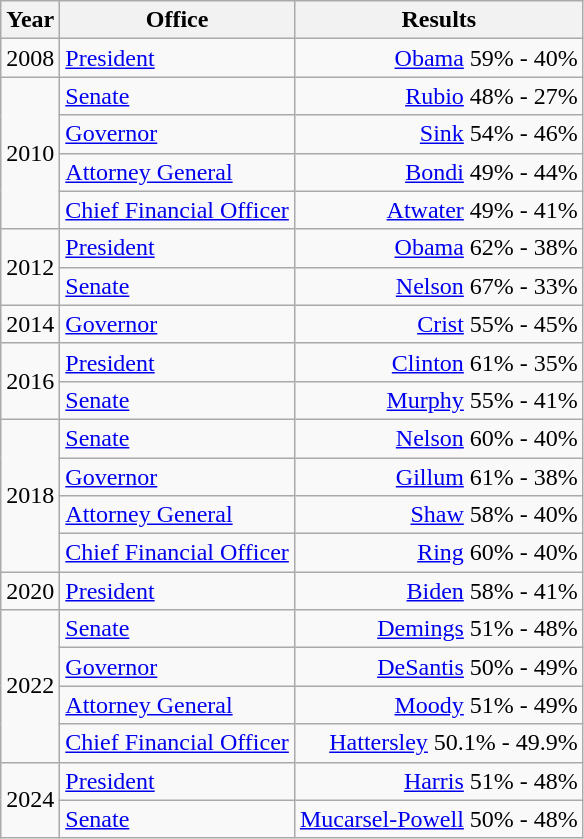<table class=wikitable>
<tr>
<th>Year</th>
<th>Office</th>
<th>Results</th>
</tr>
<tr>
<td>2008</td>
<td><a href='#'>President</a></td>
<td align="right" ><a href='#'>Obama</a> 59% - 40%</td>
</tr>
<tr>
<td rowspan=4>2010</td>
<td><a href='#'>Senate</a></td>
<td align="right" ><a href='#'>Rubio</a> 48% - 27%</td>
</tr>
<tr>
<td><a href='#'>Governor</a></td>
<td align="right" ><a href='#'>Sink</a> 54% - 46%</td>
</tr>
<tr>
<td><a href='#'>Attorney General</a></td>
<td align="right" ><a href='#'>Bondi</a> 49% - 44%</td>
</tr>
<tr>
<td><a href='#'>Chief Financial Officer</a></td>
<td align="right" ><a href='#'>Atwater</a> 49% - 41%</td>
</tr>
<tr>
<td rowspan=2>2012</td>
<td><a href='#'>President</a></td>
<td align="right" ><a href='#'>Obama</a> 62% - 38%</td>
</tr>
<tr>
<td><a href='#'>Senate</a></td>
<td align="right" ><a href='#'>Nelson</a> 67% - 33%</td>
</tr>
<tr>
<td>2014</td>
<td><a href='#'>Governor</a></td>
<td align="right" ><a href='#'>Crist</a> 55% - 45%</td>
</tr>
<tr>
<td rowspan=2>2016</td>
<td><a href='#'>President</a></td>
<td align="right" ><a href='#'>Clinton</a> 61% - 35%</td>
</tr>
<tr>
<td><a href='#'>Senate</a></td>
<td align="right" ><a href='#'>Murphy</a> 55% - 41%</td>
</tr>
<tr>
<td rowspan=4>2018</td>
<td><a href='#'>Senate</a></td>
<td align="right" ><a href='#'>Nelson</a> 60% - 40%</td>
</tr>
<tr>
<td><a href='#'>Governor</a></td>
<td align="right" ><a href='#'>Gillum</a> 61% - 38%</td>
</tr>
<tr>
<td><a href='#'>Attorney General</a></td>
<td align="right" ><a href='#'>Shaw</a> 58% - 40%</td>
</tr>
<tr>
<td><a href='#'>Chief Financial Officer</a></td>
<td align="right" ><a href='#'>Ring</a> 60% - 40%</td>
</tr>
<tr>
<td>2020</td>
<td><a href='#'>President</a></td>
<td align="right" ><a href='#'>Biden</a> 58% - 41%</td>
</tr>
<tr>
<td rowspan=4>2022</td>
<td><a href='#'>Senate</a></td>
<td align="right" ><a href='#'>Demings</a> 51% - 48%</td>
</tr>
<tr>
<td><a href='#'>Governor</a></td>
<td align="right" ><a href='#'>DeSantis</a> 50% - 49%</td>
</tr>
<tr>
<td><a href='#'>Attorney General</a></td>
<td align="right" ><a href='#'>Moody</a> 51% - 49%</td>
</tr>
<tr>
<td><a href='#'>Chief Financial Officer</a></td>
<td align="right" ><a href='#'>Hattersley</a> 50.1% - 49.9%</td>
</tr>
<tr>
<td rowspan=2>2024</td>
<td><a href='#'>President</a></td>
<td align="right" ><a href='#'>Harris</a> 51% - 48%</td>
</tr>
<tr>
<td><a href='#'>Senate</a></td>
<td align="right" ><a href='#'>Mucarsel-Powell</a> 50% - 48%</td>
</tr>
</table>
